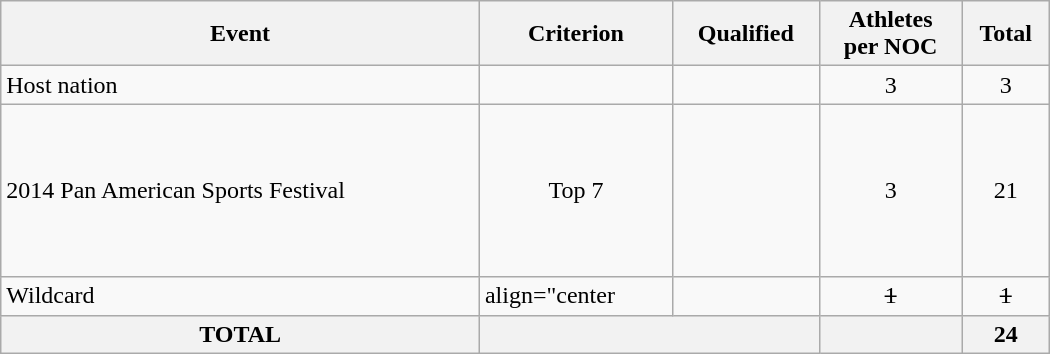<table class="wikitable" width=700>
<tr>
<th>Event</th>
<th>Criterion</th>
<th>Qualified</th>
<th>Athletes<br> per NOC</th>
<th>Total</th>
</tr>
<tr>
<td>Host nation</td>
<td></td>
<td></td>
<td align="center">3</td>
<td align="center">3</td>
</tr>
<tr>
<td>2014 Pan American Sports Festival</td>
<td align="center">Top 7</td>
<td><br><br><br><br><br><br></td>
<td align="center">3</td>
<td align="center">21</td>
</tr>
<tr>
<td>Wildcard</td>
<td>align="center </td>
<td><s></s></td>
<td align="center"><s>1</s></td>
<td align="center"><s>1</s></td>
</tr>
<tr>
<th>TOTAL</th>
<th colspan="2"></th>
<th></th>
<th>24</th>
</tr>
</table>
